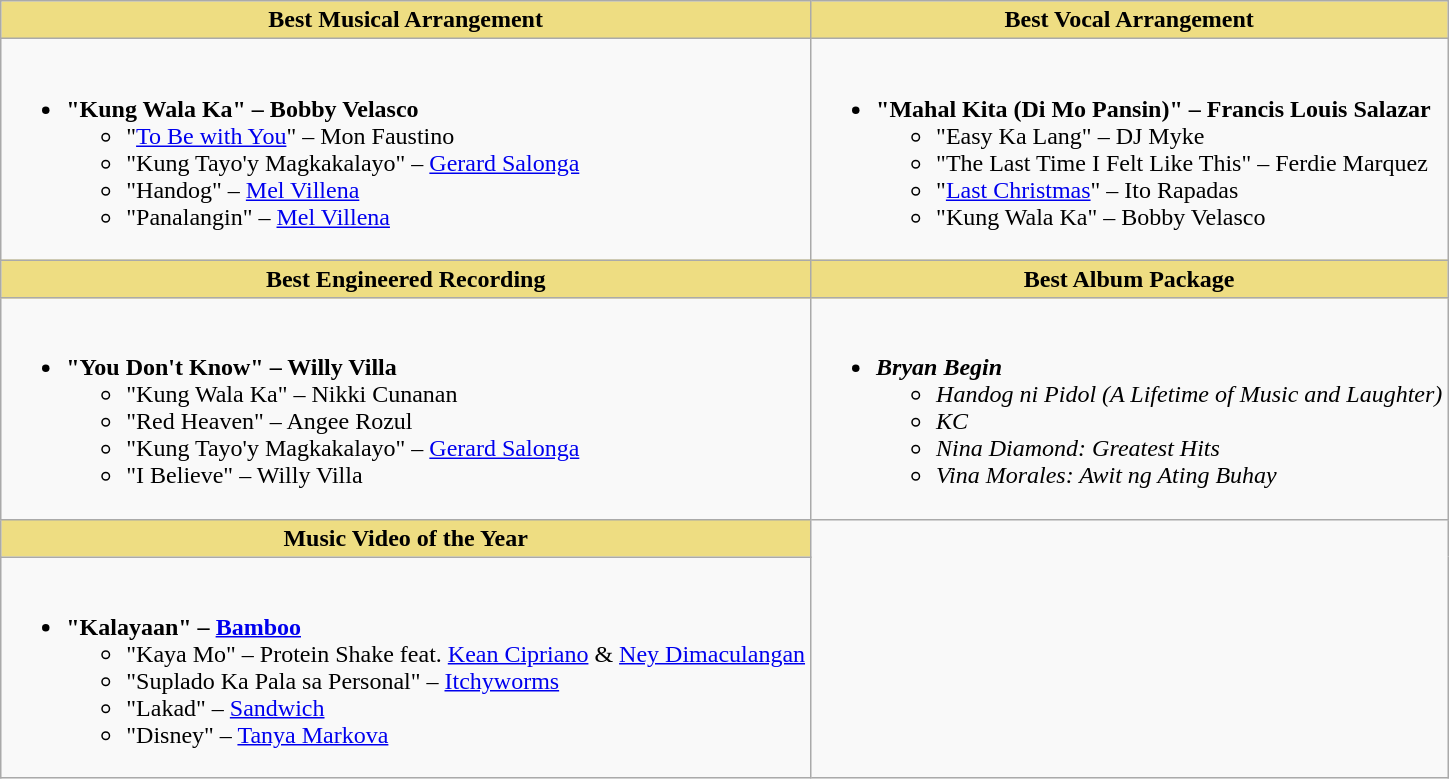<table class="wikitable">
<tr>
<th style="background:#EEDD82;" ! width:50%">Best Musical Arrangement</th>
<th style="background:#EEDD82;" ! width:50%">Best Vocal Arrangement</th>
</tr>
<tr>
<td valign="top"><br><ul><li><strong>"Kung Wala Ka" – Bobby Velasco</strong><ul><li>"<a href='#'>To Be with You</a>" – Mon Faustino</li><li>"Kung Tayo'y Magkakalayo" – <a href='#'>Gerard Salonga</a></li><li>"Handog" – <a href='#'>Mel Villena</a></li><li>"Panalangin" – <a href='#'>Mel Villena</a></li></ul></li></ul></td>
<td valign="top"><br><ul><li><strong>"Mahal Kita (Di Mo Pansin)" – Francis Louis Salazar</strong><ul><li>"Easy Ka Lang" – DJ Myke</li><li>"The Last Time I Felt Like This" – Ferdie Marquez</li><li>"<a href='#'>Last Christmas</a>" – Ito Rapadas</li><li>"Kung Wala Ka" – Bobby Velasco</li></ul></li></ul></td>
</tr>
<tr>
<th style="background:#EEDD82;" ! width:50%">Best Engineered Recording</th>
<th style="background:#EEDD82;" ! width:50%">Best Album Package</th>
</tr>
<tr>
<td valign="top"><br><ul><li><strong>"You Don't Know" – Willy Villa</strong><ul><li>"Kung Wala Ka" – Nikki Cunanan</li><li>"Red Heaven" – Angee Rozul</li><li>"Kung Tayo'y Magkakalayo" – <a href='#'>Gerard Salonga</a></li><li>"I Believe" – Willy Villa</li></ul></li></ul></td>
<td valign="top"><br><ul><li><strong><em>Bryan Begin</em></strong><ul><li><em>Handog ni Pidol (A Lifetime of Music and Laughter)</em></li></ul><ul><li><em>KC</em></li></ul><ul><li><em>Nina Diamond: Greatest Hits</em></li></ul><ul><li><em>Vina Morales: Awit ng Ating Buhay</em></li></ul></li></ul></td>
</tr>
<tr>
<th style="background:#EEDD82;" ! width:50%">Music Video of the Year</th>
</tr>
<tr>
<td valign="top"><br><ul><li><strong>"Kalayaan" – <a href='#'>Bamboo</a></strong><ul><li>"Kaya Mo" – Protein Shake feat. <a href='#'>Kean Cipriano</a> & <a href='#'>Ney Dimaculangan</a></li></ul><ul><li>"Suplado Ka Pala sa Personal" – <a href='#'>Itchyworms</a></li></ul><ul><li>"Lakad" – <a href='#'>Sandwich</a></li></ul><ul><li>"Disney" – <a href='#'>Tanya Markova</a></li></ul></li></ul></td>
</tr>
</table>
